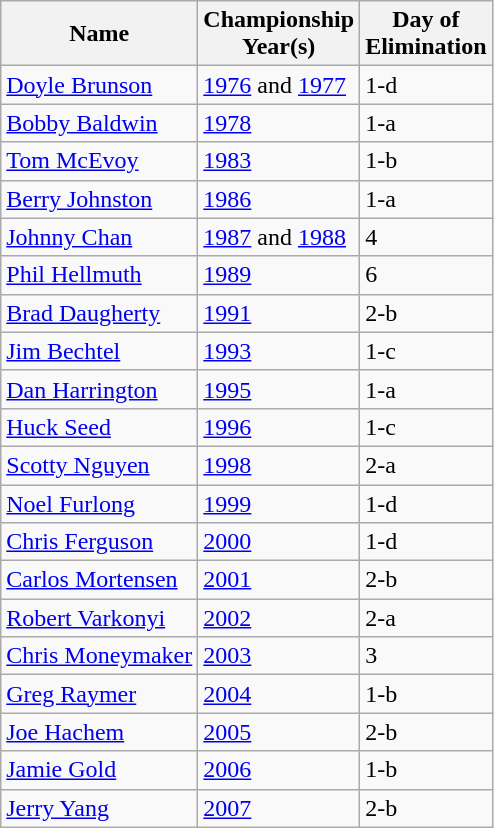<table class="wikitable sortable">
<tr>
<th>Name</th>
<th>Championship<br>Year(s)</th>
<th>Day of<br>Elimination</th>
</tr>
<tr>
<td><a href='#'>Doyle Brunson</a></td>
<td><a href='#'>1976</a> and <a href='#'>1977</a></td>
<td>1-d</td>
</tr>
<tr>
<td><a href='#'>Bobby Baldwin</a></td>
<td><a href='#'>1978</a></td>
<td>1-a</td>
</tr>
<tr>
<td><a href='#'>Tom McEvoy</a></td>
<td><a href='#'>1983</a></td>
<td>1-b</td>
</tr>
<tr>
<td><a href='#'>Berry Johnston</a></td>
<td><a href='#'>1986</a></td>
<td>1-a</td>
</tr>
<tr>
<td><a href='#'>Johnny Chan</a></td>
<td><a href='#'>1987</a> and <a href='#'>1988</a></td>
<td>4</td>
</tr>
<tr>
<td><a href='#'>Phil Hellmuth</a></td>
<td><a href='#'>1989</a></td>
<td>6</td>
</tr>
<tr>
<td><a href='#'>Brad Daugherty</a></td>
<td><a href='#'>1991</a></td>
<td>2-b</td>
</tr>
<tr>
<td><a href='#'>Jim Bechtel</a></td>
<td><a href='#'>1993</a></td>
<td>1-c</td>
</tr>
<tr>
<td><a href='#'>Dan Harrington</a></td>
<td><a href='#'>1995</a></td>
<td>1-a</td>
</tr>
<tr>
<td><a href='#'>Huck Seed</a></td>
<td><a href='#'>1996</a></td>
<td>1-c</td>
</tr>
<tr>
<td><a href='#'>Scotty Nguyen</a></td>
<td><a href='#'>1998</a></td>
<td>2-a</td>
</tr>
<tr>
<td><a href='#'>Noel Furlong</a></td>
<td><a href='#'>1999</a></td>
<td>1-d</td>
</tr>
<tr>
<td><a href='#'>Chris Ferguson</a></td>
<td><a href='#'>2000</a></td>
<td>1-d</td>
</tr>
<tr>
<td><a href='#'>Carlos Mortensen</a></td>
<td><a href='#'>2001</a></td>
<td>2-b</td>
</tr>
<tr>
<td><a href='#'>Robert Varkonyi</a></td>
<td><a href='#'>2002</a></td>
<td>2-a</td>
</tr>
<tr>
<td><a href='#'>Chris Moneymaker</a></td>
<td><a href='#'>2003</a></td>
<td>3</td>
</tr>
<tr>
<td><a href='#'>Greg Raymer</a></td>
<td><a href='#'>2004</a></td>
<td>1-b</td>
</tr>
<tr>
<td><a href='#'>Joe Hachem</a></td>
<td><a href='#'>2005</a></td>
<td>2-b</td>
</tr>
<tr>
<td><a href='#'>Jamie Gold</a></td>
<td><a href='#'>2006</a></td>
<td>1-b</td>
</tr>
<tr>
<td><a href='#'>Jerry Yang</a></td>
<td><a href='#'>2007</a></td>
<td>2-b</td>
</tr>
</table>
